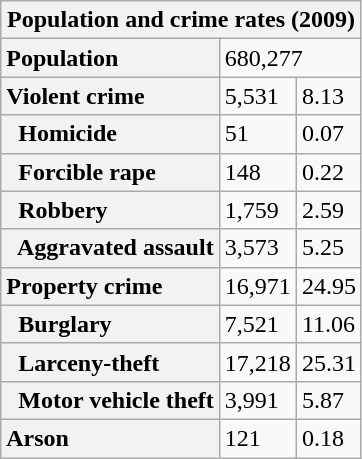<table class="wikitable collapsible collapsed">
<tr>
<th colspan="3">Population and crime rates (2009)</th>
</tr>
<tr>
<th scope="row" style="text-align: left;">Population</th>
<td colspan="2">680,277</td>
</tr>
<tr>
<th scope="row" style="text-align: left;">Violent crime</th>
<td>5,531</td>
<td>8.13</td>
</tr>
<tr>
<th scope="row" style="text-align: left;">  Homicide</th>
<td>51</td>
<td>0.07</td>
</tr>
<tr>
<th scope="row" style="text-align: left;">  Forcible rape</th>
<td>148</td>
<td>0.22</td>
</tr>
<tr>
<th scope="row" style="text-align: left;">  Robbery</th>
<td>1,759</td>
<td>2.59</td>
</tr>
<tr>
<th scope="row" style="text-align: left;">  Aggravated assault</th>
<td>3,573</td>
<td>5.25</td>
</tr>
<tr>
<th scope="row" style="text-align: left;">Property crime</th>
<td>16,971</td>
<td>24.95</td>
</tr>
<tr>
<th scope="row" style="text-align: left;">  Burglary</th>
<td>7,521</td>
<td>11.06</td>
</tr>
<tr>
<th scope="row" style="text-align: left;">  Larceny-theft</th>
<td>17,218</td>
<td>25.31</td>
</tr>
<tr>
<th scope="row" style="text-align: left;">  Motor vehicle theft</th>
<td>3,991</td>
<td>5.87</td>
</tr>
<tr>
<th scope="row" style="text-align: left;">Arson</th>
<td>121</td>
<td>0.18</td>
</tr>
</table>
